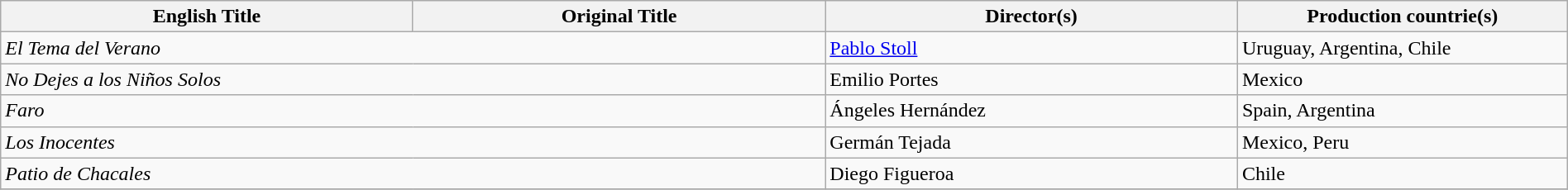<table class="wikitable" style="width:100%; margin-bottom:4px">
<tr>
<th scope="col" width="25%">English Title</th>
<th scope="col" width="25%">Original Title</th>
<th scope="col" width="25%">Director(s)</th>
<th scope="col" width="20%">Production countrie(s)</th>
</tr>
<tr>
<td colspan="2"><em>El Tema del Verano</em></td>
<td><a href='#'>Pablo Stoll</a></td>
<td>Uruguay, Argentina, Chile</td>
</tr>
<tr>
<td colspan="2"><em>No Dejes a los Niños Solos</em></td>
<td>Emilio Portes</td>
<td>Mexico</td>
</tr>
<tr>
<td colspan="2"><em>Faro</em></td>
<td>Ángeles Hernández</td>
<td>Spain, Argentina</td>
</tr>
<tr>
<td colspan="2"><em>Los Inocentes</em> </td>
<td>Germán Tejada</td>
<td>Mexico, Peru</td>
</tr>
<tr>
<td colspan="2"><em>Patio de Chacales</em></td>
<td>Diego Figueroa</td>
<td>Chile</td>
</tr>
<tr>
</tr>
</table>
